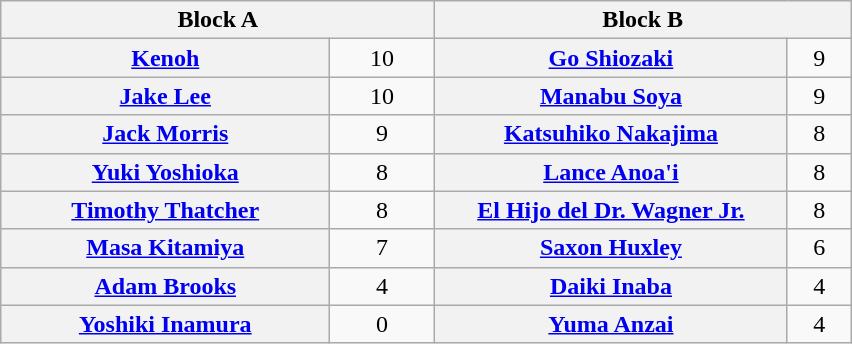<table class="wikitable" style="margin: 1em auto 1em auto;text-align:center">
<tr>
<th colspan="2" style="width:51%">Block A</th>
<th colspan="2" style="width:51%">Block B</th>
</tr>
<tr>
<th><a href='#'>Kenoh</a></th>
<td style="width:35px">10</td>
<th><a href='#'>Go Shiozaki</a></th>
<td style="width:35px">9</td>
</tr>
<tr>
<th><a href='#'>Jake Lee</a> </th>
<td>10</td>
<th><a href='#'>Manabu Soya</a></th>
<td>9</td>
</tr>
<tr>
<th><a href='#'>Jack Morris</a></th>
<td>9</td>
<th><a href='#'>Katsuhiko Nakajima</a></th>
<td>8</td>
</tr>
<tr>
<th><a href='#'>Yuki Yoshioka</a></th>
<td>8</td>
<th><a href='#'>Lance Anoa'i</a></th>
<td>8</td>
</tr>
<tr>
<th><a href='#'>Timothy Thatcher</a></th>
<td>8</td>
<th><a href='#'>El Hijo del Dr. Wagner Jr.</a></th>
<td>8</td>
</tr>
<tr>
<th><a href='#'>Masa Kitamiya</a></th>
<td>7</td>
<th><a href='#'>Saxon Huxley</a></th>
<td>6</td>
</tr>
<tr>
<th><a href='#'>Adam Brooks</a></th>
<td>4</td>
<th><a href='#'>Daiki Inaba</a></th>
<td>4</td>
</tr>
<tr>
<th><a href='#'>Yoshiki Inamura</a></th>
<td>0</td>
<th><a href='#'>Yuma Anzai</a></th>
<td>4</td>
</tr>
</table>
